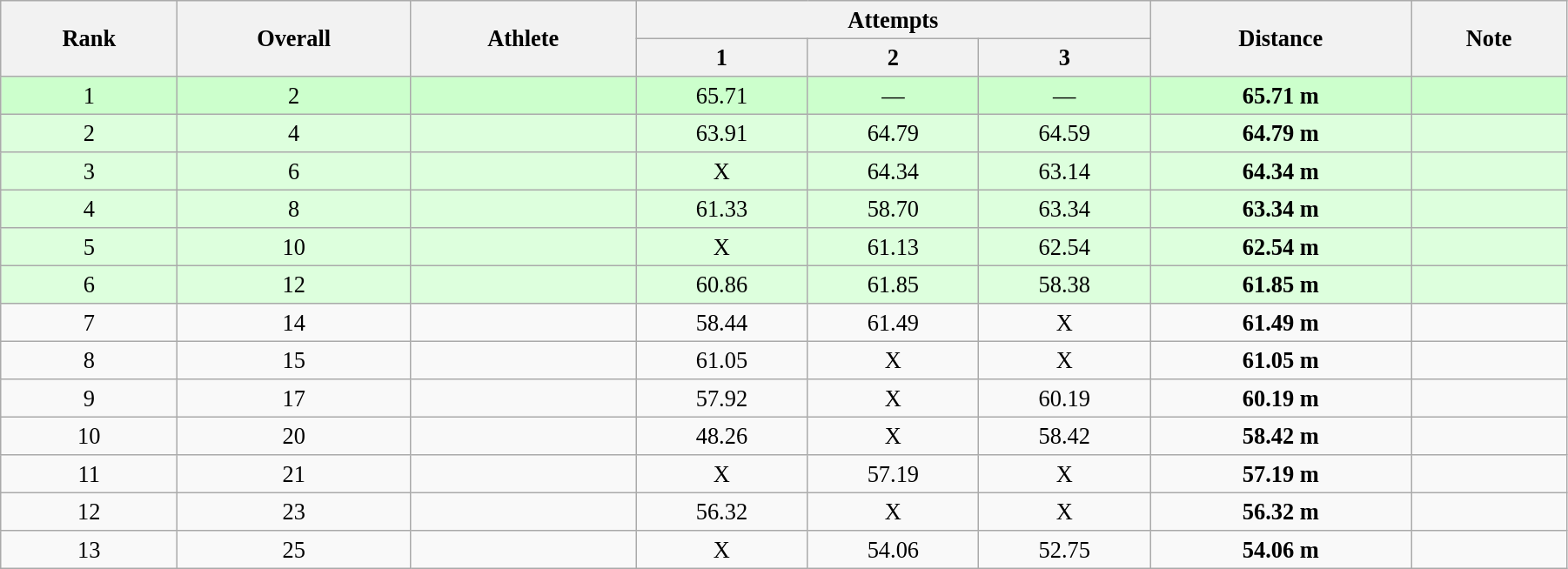<table class="wikitable" style=" text-align:center; font-size:110%;" width="95%">
<tr>
<th rowspan="2">Rank</th>
<th rowspan="2">Overall</th>
<th rowspan="2">Athlete</th>
<th colspan="3">Attempts</th>
<th rowspan="2">Distance</th>
<th rowspan="2">Note</th>
</tr>
<tr>
<th>1</th>
<th>2</th>
<th>3</th>
</tr>
<tr style="background:#ccffcc;">
<td>1</td>
<td>2</td>
<td align=left></td>
<td>65.71</td>
<td>—</td>
<td>—</td>
<td><strong>65.71 m </strong></td>
<td></td>
</tr>
<tr style="background:#ddffdd;">
<td>2</td>
<td>4</td>
<td align=left></td>
<td>63.91</td>
<td>64.79</td>
<td>64.59</td>
<td><strong>64.79 m </strong></td>
<td></td>
</tr>
<tr style="background:#ddffdd;">
<td>3</td>
<td>6</td>
<td align=left></td>
<td>X</td>
<td>64.34</td>
<td>63.14</td>
<td><strong>64.34 m </strong></td>
<td></td>
</tr>
<tr style="background:#ddffdd;">
<td>4</td>
<td>8</td>
<td align=left></td>
<td>61.33</td>
<td>58.70</td>
<td>63.34</td>
<td><strong>63.34 m </strong></td>
<td></td>
</tr>
<tr style="background:#ddffdd;">
<td>5</td>
<td>10</td>
<td align=left></td>
<td>X</td>
<td>61.13</td>
<td>62.54</td>
<td><strong>62.54 m </strong></td>
<td></td>
</tr>
<tr style="background:#ddffdd;">
<td>6</td>
<td>12</td>
<td align=left></td>
<td>60.86</td>
<td>61.85</td>
<td>58.38</td>
<td><strong>61.85 m </strong></td>
<td></td>
</tr>
<tr>
<td>7</td>
<td>14</td>
<td align=left></td>
<td>58.44</td>
<td>61.49</td>
<td>X</td>
<td><strong>61.49 m </strong></td>
<td></td>
</tr>
<tr>
<td>8</td>
<td>15</td>
<td align=left></td>
<td>61.05</td>
<td>X</td>
<td>X</td>
<td><strong>61.05 m </strong></td>
<td></td>
</tr>
<tr>
<td>9</td>
<td>17</td>
<td align=left></td>
<td>57.92</td>
<td>X</td>
<td>60.19</td>
<td><strong>60.19 m </strong></td>
<td></td>
</tr>
<tr>
<td>10</td>
<td>20</td>
<td align=left></td>
<td>48.26</td>
<td>X</td>
<td>58.42</td>
<td><strong>58.42 m </strong></td>
<td></td>
</tr>
<tr>
<td>11</td>
<td>21</td>
<td align=left></td>
<td>X</td>
<td>57.19</td>
<td>X</td>
<td><strong>57.19 m </strong></td>
<td></td>
</tr>
<tr>
<td>12</td>
<td>23</td>
<td align=left></td>
<td>56.32</td>
<td>X</td>
<td>X</td>
<td><strong>56.32 m </strong></td>
<td></td>
</tr>
<tr>
<td>13</td>
<td>25</td>
<td align=left></td>
<td>X</td>
<td>54.06</td>
<td>52.75</td>
<td><strong>54.06 m </strong></td>
<td></td>
</tr>
</table>
